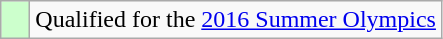<table class="wikitable">
<tr>
<td style="background: #ccffcc;width:12px"></td>
<td>Qualified for the <a href='#'>2016 Summer Olympics</a></td>
</tr>
</table>
